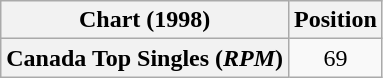<table class="wikitable plainrowheaders" style="text-align:center">
<tr>
<th>Chart (1998)</th>
<th>Position</th>
</tr>
<tr>
<th scope="row">Canada Top Singles (<em>RPM</em>)</th>
<td>69</td>
</tr>
</table>
